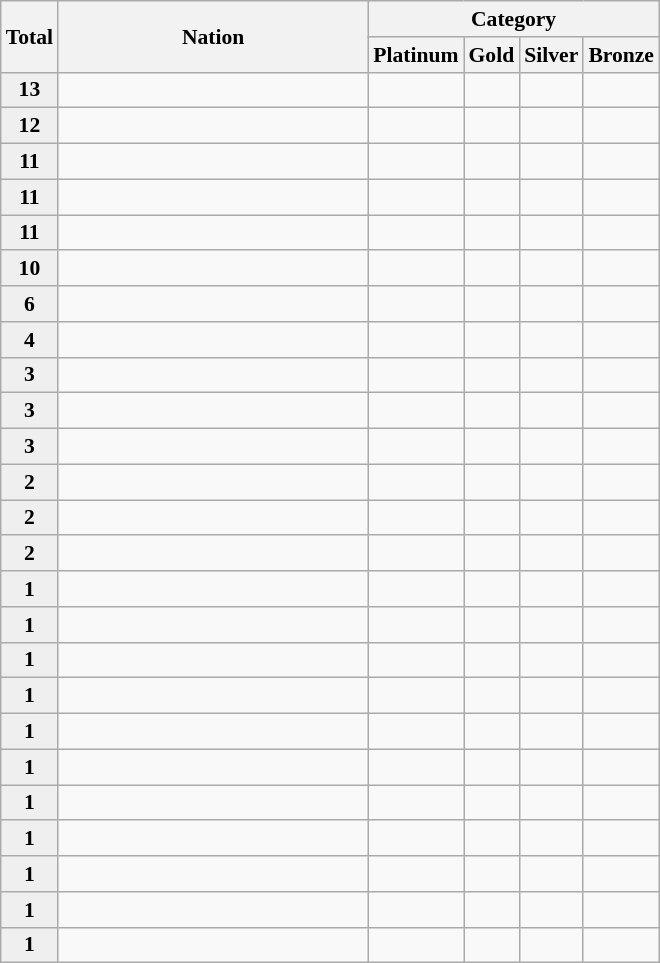<table class="sortable wikitable" style="font-size:90%">
<tr>
<th width="30" rowspan="2">Total</th>
<th width="200" rowspan="2">Nation</th>
<th colspan="9">Category</th>
</tr>
<tr>
<th>Platinum</th>
<th>Gold</th>
<th>Silver</th>
<th>Bronze</th>
</tr>
<tr align="center">
<td style="background:#efefef;"><strong>13</strong></td>
<td align="left"></td>
<td> <small> </small></td>
<td> <small></small></td>
<td> <small>      </small></td>
<td> <small>    </small></td>
</tr>
<tr align="center">
<td style="background:#efefef;"><strong>12</strong></td>
<td align="left"></td>
<td> <small> </small></td>
<td> <small> </small></td>
<td> <small>      </small></td>
<td> <small>    </small></td>
</tr>
<tr align="center">
<td style="background:#efefef;"><strong>11</strong></td>
<td align="left"></td>
<td> <small> </small></td>
<td> <small></small></td>
<td> <small>      </small></td>
<td> <small></small></td>
</tr>
<tr align="center">
<td style="background:#efefef;"><strong>11</strong></td>
<td align="left"></td>
<td> <small></small></td>
<td> <small> </small></td>
<td> <small>   </small></td>
<td> <small>     </small></td>
</tr>
<tr align="center">
<td style="background:#efefef;"><strong>11</strong></td>
<td align="left"></td>
<td> <small> </small></td>
<td> <small></small></td>
<td> <small>  </small></td>
<td> <small>      </small></td>
</tr>
<tr align="center">
<td style="background:#efefef;"><strong>10</strong></td>
<td align="left"></td>
<td> <small> </small></td>
<td> <small> </small></td>
<td> <small>     </small></td>
<td> <small>   </small></td>
</tr>
<tr align="center">
<td style="background:#efefef;"><strong>6</strong></td>
<td align="left"></td>
<td> <small> </small></td>
<td> <small> </small></td>
<td> <small> </small></td>
<td> <small>     </small></td>
</tr>
<tr align="center">
<td style="background:#efefef;"><strong>4</strong></td>
<td align="left"></td>
<td> <small> </small></td>
<td> <small> </small></td>
<td> <small></small></td>
<td> <small>  </small></td>
</tr>
<tr align="center">
<td style="background:#efefef;"><strong>3</strong></td>
<td align="left"></td>
<td> <small> </small></td>
<td> <small> </small></td>
<td> <small>  </small></td>
<td> <small> </small></td>
</tr>
<tr align="center">
<td style="background:#efefef;"><strong>3</strong></td>
<td align="left"></td>
<td> <small> </small></td>
<td> <small> </small></td>
<td> <small></small></td>
<td> <small> </small></td>
</tr>
<tr align="center">
<td style="background:#efefef;"><strong>3</strong></td>
<td align="left"></td>
<td> <small> </small></td>
<td> <small> </small></td>
<td> <small> </small></td>
<td> <small>  </small></td>
</tr>
<tr align="center">
<td style="background:#efefef;"><strong>2</strong></td>
<td align="left"></td>
<td> <small> </small></td>
<td> <small> </small></td>
<td> <small></small></td>
<td> <small></small></td>
</tr>
<tr align="center">
<td style="background:#efefef;"><strong>2</strong></td>
<td align="left"></td>
<td> <small> </small></td>
<td> <small> </small></td>
<td> <small> </small></td>
<td> <small> </small></td>
</tr>
<tr align="center">
<td style="background:#efefef;"><strong>2</strong></td>
<td align="left"></td>
<td> <small> </small></td>
<td> <small> </small></td>
<td> <small> </small></td>
<td> <small> </small></td>
</tr>
<tr align="center">
<td style="background:#efefef;"><strong>1</strong></td>
<td align="left"></td>
<td> <small> </small></td>
<td> <small></small></td>
<td> <small> </small></td>
<td> <small> </small></td>
</tr>
<tr align="center">
<td style="background:#efefef;"><strong>1</strong></td>
<td align="left"></td>
<td> <small> </small></td>
<td> <small> </small></td>
<td> <small></small></td>
<td> <small> </small></td>
</tr>
<tr align="center">
<td style="background:#efefef;"><strong>1</strong></td>
<td align="left"></td>
<td> <small> </small></td>
<td> <small> </small></td>
<td> <small></small></td>
<td> <small> </small></td>
</tr>
<tr align="center">
<td style="background:#efefef;"><strong>1</strong></td>
<td align="left"></td>
<td> <small> </small></td>
<td> <small> </small></td>
<td> <small></small></td>
<td> <small> </small></td>
</tr>
<tr align="center">
<td style="background:#efefef;"><strong>1</strong></td>
<td align="left"></td>
<td> <small> </small></td>
<td> <small> </small></td>
<td> <small> </small></td>
<td> <small></small></td>
</tr>
<tr align="center">
<td style="background:#efefef;"><strong>1</strong></td>
<td align="left"></td>
<td> <small> </small></td>
<td> <small> </small></td>
<td> <small> </small></td>
<td> <small></small></td>
</tr>
<tr align="center">
<td style="background:#efefef;"><strong>1</strong></td>
<td align="left"></td>
<td> <small> </small></td>
<td> <small> </small></td>
<td> <small> </small></td>
<td> <small></small></td>
</tr>
<tr align="center">
<td style="background:#efefef;"><strong>1</strong></td>
<td align="left"></td>
<td> <small> </small></td>
<td> <small> </small></td>
<td> <small> </small></td>
<td> <small></small></td>
</tr>
<tr align="center">
<td style="background:#efefef;"><strong>1</strong></td>
<td align="left"></td>
<td> <small> </small></td>
<td> <small> </small></td>
<td> <small> </small></td>
<td> <small></small></td>
</tr>
<tr align="center">
<td style="background:#efefef;"><strong>1</strong></td>
<td align="left"></td>
<td> <small> </small></td>
<td> <small> </small></td>
<td> <small> </small></td>
<td> <small></small></td>
</tr>
<tr align="center">
<td style="background:#efefef;"><strong>1</strong></td>
<td align="left"></td>
<td> <small> </small></td>
<td> <small> </small></td>
<td> <small> </small></td>
<td> <small></small></td>
</tr>
</table>
